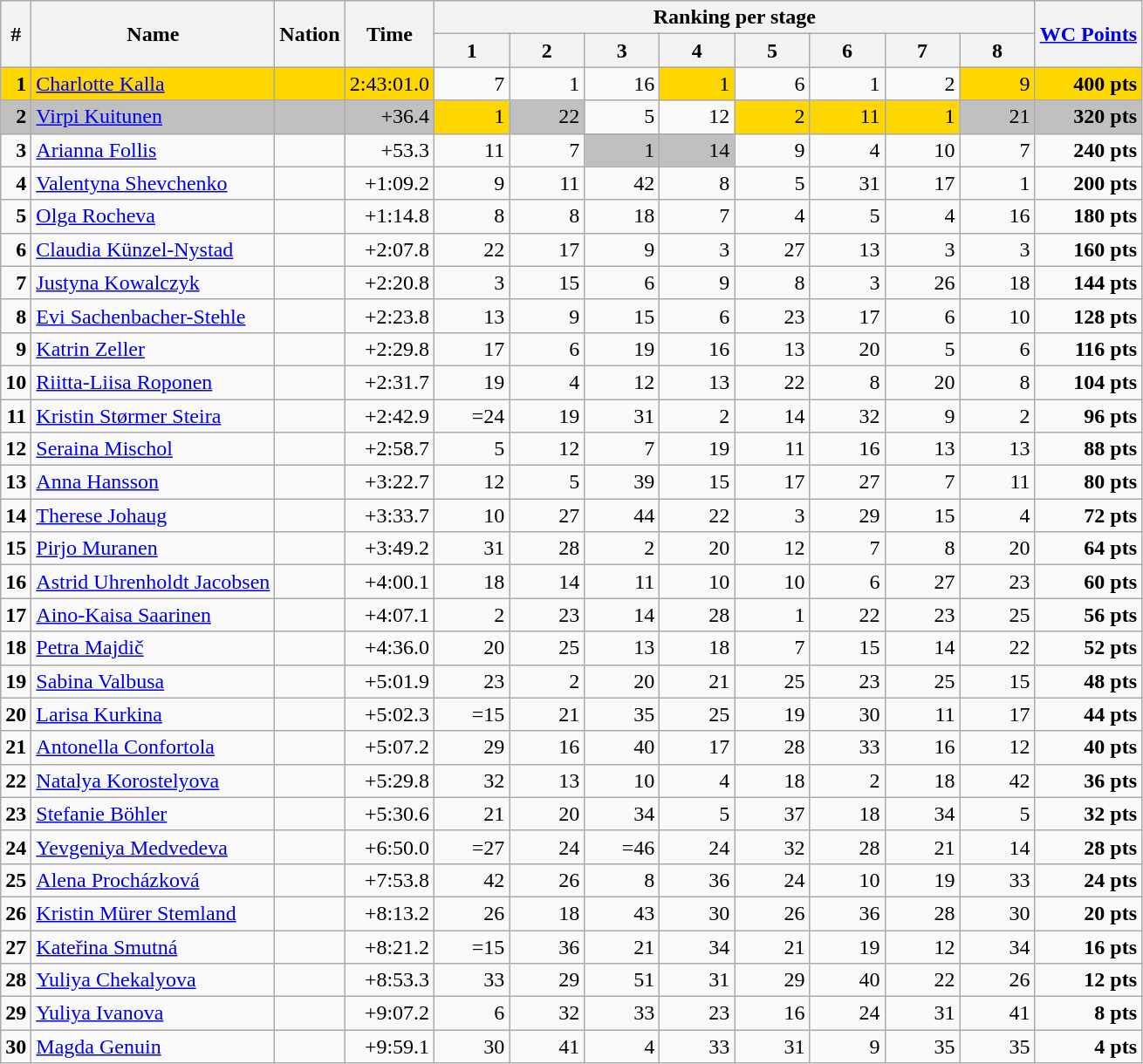<table class="wikitable">
<tr>
<th rowspan="2">#</th>
<th rowspan="2">Name</th>
<th rowspan="2">Nation</th>
<th rowspan="2">Time</th>
<th colspan="8">Ranking per stage</th>
<th rowspan="2"><a href='#'>WC Points</a></th>
</tr>
<tr>
<th width="50">1</th>
<th width="50">2</th>
<th width="50">3</th>
<th width="50">4</th>
<th width="50">5</th>
<th width="50">6</th>
<th width="50">7</th>
<th width="50">8</th>
</tr>
<tr align="right">
<td bgcolor="gold"><strong>1</strong></td>
<td align="left" bgcolor="gold"><a href='#'>Charlotte Kalla</a> </td>
<td align="left" bgcolor="gold"></td>
<td bgcolor="gold">2:43:01.0</td>
<td>7</td>
<td>1</td>
<td>16</td>
<td bgcolor="gold">1</td>
<td>6</td>
<td>1</td>
<td>2</td>
<td bgcolor="gold">9</td>
<td bgcolor="gold"><strong>400 pts</strong></td>
</tr>
<tr align="right">
<td bgcolor="silver"><strong>2</strong></td>
<td align="left" bgcolor="silver"><a href='#'>Virpi Kuitunen</a> </td>
<td align="left" bgcolor="silver"></td>
<td bgcolor="silver">+36.4</td>
<td bgcolor="gold">1</td>
<td bgcolor="silver">22</td>
<td>5</td>
<td>12</td>
<td bgcolor="gold">2</td>
<td bgcolor="gold">11</td>
<td bgcolor="gold">1</td>
<td bgcolor="silver">21</td>
<td bgcolor="silver"><strong>320 pts</strong></td>
</tr>
<tr align="right">
<td><strong>3</strong></td>
<td align="left"><a href='#'>Arianna Follis</a></td>
<td align="left"></td>
<td>+53.3</td>
<td>11</td>
<td>7</td>
<td bgcolor="silver">1</td>
<td bgcolor="silver">14</td>
<td>9</td>
<td>4</td>
<td>10</td>
<td>7</td>
<td><strong>240 pts</strong></td>
</tr>
<tr align="right">
<td><strong>4</strong></td>
<td align="left"><a href='#'>Valentyna Shevchenko</a></td>
<td align="left"></td>
<td>+1:09.2</td>
<td>9</td>
<td>11</td>
<td>42</td>
<td>8</td>
<td>5</td>
<td>31</td>
<td>17</td>
<td>1</td>
<td><strong>200 pts</strong></td>
</tr>
<tr align="right">
<td><strong>5</strong></td>
<td align="left"><a href='#'>Olga Rocheva</a></td>
<td align="left"></td>
<td>+1:14.8</td>
<td>8</td>
<td>8</td>
<td>18</td>
<td>7</td>
<td>4</td>
<td>5</td>
<td>4</td>
<td>16</td>
<td><strong>180 pts</strong></td>
</tr>
<tr align="right">
<td><strong>6</strong></td>
<td align="left"><a href='#'>Claudia Künzel-Nystad</a></td>
<td align="left"></td>
<td>+2:07.8</td>
<td>22</td>
<td>17</td>
<td>9</td>
<td>3</td>
<td>27</td>
<td>13</td>
<td>3</td>
<td>3</td>
<td><strong>160 pts</strong></td>
</tr>
<tr align="right">
<td><strong>7</strong></td>
<td align="left"><a href='#'>Justyna Kowalczyk</a></td>
<td align="left"></td>
<td>+2:20.8</td>
<td>3</td>
<td>15</td>
<td>6</td>
<td>9</td>
<td>8</td>
<td>3</td>
<td>26</td>
<td>18</td>
<td><strong>144 pts</strong></td>
</tr>
<tr align="right">
<td><strong>8</strong></td>
<td align="left"><a href='#'>Evi Sachenbacher-Stehle</a></td>
<td align="left"></td>
<td>+2:23.8</td>
<td>13</td>
<td>9</td>
<td>15</td>
<td>6</td>
<td>23</td>
<td>17</td>
<td>6</td>
<td>10</td>
<td><strong>128 pts</strong></td>
</tr>
<tr align="right">
<td><strong>9</strong></td>
<td align="left"><a href='#'>Katrin Zeller</a></td>
<td align="left"></td>
<td>+2:29.8</td>
<td>17</td>
<td>6</td>
<td>19</td>
<td>16</td>
<td>13</td>
<td>20</td>
<td>5</td>
<td>6</td>
<td><strong>116 pts</strong></td>
</tr>
<tr align="right">
<td><strong>10</strong></td>
<td align="left"><a href='#'>Riitta-Liisa Roponen</a></td>
<td align="left"></td>
<td>+2:31.7</td>
<td>19</td>
<td>4</td>
<td>12</td>
<td>13</td>
<td>22</td>
<td>8</td>
<td>20</td>
<td>8</td>
<td><strong>104 pts</strong></td>
</tr>
<tr align="right">
<td><strong>11</strong></td>
<td align="left"><a href='#'>Kristin Størmer Steira</a></td>
<td align="left"></td>
<td>+2:42.9</td>
<td>=24</td>
<td>19</td>
<td>31</td>
<td>2</td>
<td>14</td>
<td>32</td>
<td>9</td>
<td>2</td>
<td><strong>96 pts</strong></td>
</tr>
<tr align="right">
<td><strong>12</strong></td>
<td align="left"><a href='#'>Seraina Mischol</a></td>
<td align="left"></td>
<td>+2:58.7</td>
<td>5</td>
<td>12</td>
<td>7</td>
<td>19</td>
<td>11</td>
<td>16</td>
<td>13</td>
<td>13</td>
<td><strong>88 pts</strong></td>
</tr>
<tr align="right">
<td><strong>13</strong></td>
<td align="left"><a href='#'>Anna Hansson</a></td>
<td align="left"></td>
<td>+3:22.7</td>
<td>12</td>
<td>5</td>
<td>39</td>
<td>15</td>
<td>17</td>
<td>27</td>
<td>7</td>
<td>11</td>
<td><strong>80 pts</strong></td>
</tr>
<tr align="right">
<td><strong>14</strong></td>
<td align="left"><a href='#'>Therese Johaug</a></td>
<td align="left"></td>
<td>+3:33.7</td>
<td>10</td>
<td>27</td>
<td>44</td>
<td>22</td>
<td>3</td>
<td>29</td>
<td>15</td>
<td>4</td>
<td><strong>72 pts</strong></td>
</tr>
<tr align="right">
<td><strong>15</strong></td>
<td align="left"><a href='#'>Pirjo Muranen</a></td>
<td align="left"></td>
<td>+3:49.2</td>
<td>31</td>
<td>28</td>
<td>2</td>
<td>20</td>
<td>12</td>
<td>7</td>
<td>8</td>
<td>20</td>
<td><strong>64 pts</strong></td>
</tr>
<tr align="right">
<td><strong>16</strong></td>
<td align="left"><a href='#'>Astrid Uhrenholdt Jacobsen</a></td>
<td align="left"></td>
<td>+4:00.1</td>
<td>18</td>
<td>14</td>
<td>11</td>
<td>10</td>
<td>10</td>
<td>6</td>
<td>27</td>
<td>23</td>
<td><strong>60 pts</strong></td>
</tr>
<tr align="right">
<td><strong>17</strong></td>
<td align="left"><a href='#'>Aino-Kaisa Saarinen</a></td>
<td align="left"></td>
<td>+4:07.1</td>
<td>2</td>
<td>23</td>
<td>14</td>
<td>28</td>
<td>1</td>
<td>22</td>
<td>23</td>
<td>25</td>
<td><strong>56 pts</strong></td>
</tr>
<tr align="right">
<td><strong>18</strong></td>
<td align="left"><a href='#'>Petra Majdič</a></td>
<td align="left"></td>
<td>+4:36.0</td>
<td>20</td>
<td>25</td>
<td>13</td>
<td>18</td>
<td>7</td>
<td>15</td>
<td>14</td>
<td>22</td>
<td><strong>52 pts</strong></td>
</tr>
<tr align="right">
<td><strong>19</strong></td>
<td align="left"><a href='#'>Sabina Valbusa</a></td>
<td align="left"></td>
<td>+5:01.9</td>
<td>23</td>
<td>2</td>
<td>20</td>
<td>21</td>
<td>25</td>
<td>23</td>
<td>25</td>
<td>15</td>
<td><strong>48 pts</strong></td>
</tr>
<tr align="right">
<td><strong>20</strong></td>
<td align="left"><a href='#'>Larisa Kurkina</a></td>
<td align="left"></td>
<td>+5:02.3</td>
<td>=15</td>
<td>21</td>
<td>35</td>
<td>25</td>
<td>19</td>
<td>30</td>
<td>11</td>
<td>17</td>
<td><strong>44 pts</strong></td>
</tr>
<tr align="right">
<td><strong>21</strong></td>
<td align="left"><a href='#'>Antonella Confortola</a></td>
<td align="left"></td>
<td>+5:07.2</td>
<td>29</td>
<td>16</td>
<td>40</td>
<td>17</td>
<td>28</td>
<td>33</td>
<td>16</td>
<td>12</td>
<td><strong>40 pts</strong></td>
</tr>
<tr align="right">
<td><strong>22</strong></td>
<td align="left"><a href='#'>Natalya Korostelyova</a></td>
<td align="left"></td>
<td>+5:29.8</td>
<td>32</td>
<td>13</td>
<td>10</td>
<td>4</td>
<td>18</td>
<td>2</td>
<td>18</td>
<td>42</td>
<td><strong>36 pts</strong></td>
</tr>
<tr align="right">
<td><strong>23</strong></td>
<td align="left"><a href='#'>Stefanie Böhler</a></td>
<td align="left"></td>
<td>+5:30.6</td>
<td>21</td>
<td>20</td>
<td>34</td>
<td>5</td>
<td>37</td>
<td>18</td>
<td>34</td>
<td>5</td>
<td><strong>32 pts</strong></td>
</tr>
<tr align="right">
<td><strong>24</strong></td>
<td align="left"><a href='#'>Yevgeniya Medvedeva</a></td>
<td align="left"></td>
<td>+6:50.0</td>
<td>=27</td>
<td>24</td>
<td>=46</td>
<td>24</td>
<td>32</td>
<td>28</td>
<td>21</td>
<td>14</td>
<td><strong>28 pts</strong></td>
</tr>
<tr align="right">
<td><strong>25</strong></td>
<td align="left"><a href='#'>Alena Procházková</a></td>
<td align="left"></td>
<td>+7:53.8</td>
<td>42</td>
<td>26</td>
<td>8</td>
<td>36</td>
<td>24</td>
<td>10</td>
<td>19</td>
<td>33</td>
<td><strong>24 pts</strong></td>
</tr>
<tr align="right">
<td><strong>26</strong></td>
<td align="left"><a href='#'>Kristin Mürer Stemland</a></td>
<td align="left"></td>
<td>+8:13.2</td>
<td>26</td>
<td>18</td>
<td>43</td>
<td>30</td>
<td>26</td>
<td>36</td>
<td>28</td>
<td>30</td>
<td><strong>20 pts</strong></td>
</tr>
<tr align="right">
<td><strong>27</strong></td>
<td align="left"><a href='#'>Kateřina Smutná</a></td>
<td align="left"></td>
<td>+8:21.2</td>
<td>=15</td>
<td>36</td>
<td>21</td>
<td>34</td>
<td>21</td>
<td>19</td>
<td>12</td>
<td>34</td>
<td><strong>16 pts</strong></td>
</tr>
<tr align="right">
<td><strong>28</strong></td>
<td align="left"><a href='#'>Yuliya Chekalyova</a></td>
<td align="left"></td>
<td>+8:53.3</td>
<td>33</td>
<td>29</td>
<td>51</td>
<td>31</td>
<td>29</td>
<td>40</td>
<td>22</td>
<td>26</td>
<td><strong>12 pts</strong></td>
</tr>
<tr align="right">
<td><strong>29</strong></td>
<td align="left"><a href='#'>Yuliya Ivanova</a></td>
<td align="left"></td>
<td>+9:07.2</td>
<td>6</td>
<td>32</td>
<td>33</td>
<td>23</td>
<td>16</td>
<td>24</td>
<td>31</td>
<td>41</td>
<td><strong>8 pts</strong></td>
</tr>
<tr align="right">
<td><strong>30</strong></td>
<td align="left"><a href='#'>Magda Genuin</a></td>
<td align="left"></td>
<td>+9:59.1</td>
<td>30</td>
<td>41</td>
<td>4</td>
<td>33</td>
<td>31</td>
<td>9</td>
<td>35</td>
<td>35</td>
<td><strong>4 pts</strong></td>
</tr>
</table>
